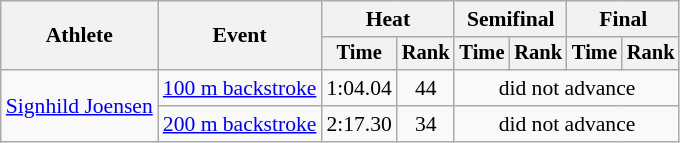<table class="wikitable" style="text-align:center; font-size:90%">
<tr>
<th rowspan="2">Athlete</th>
<th rowspan="2">Event</th>
<th colspan="2">Heat</th>
<th colspan="2">Semifinal</th>
<th colspan="2">Final</th>
</tr>
<tr style="font-size:95%">
<th>Time</th>
<th>Rank</th>
<th>Time</th>
<th>Rank</th>
<th>Time</th>
<th>Rank</th>
</tr>
<tr>
<td align=left rowspan=2><a href='#'>Signhild Joensen</a></td>
<td align=left><a href='#'>100 m backstroke</a></td>
<td>1:04.04</td>
<td>44</td>
<td colspan=4>did not advance</td>
</tr>
<tr>
<td align=left><a href='#'>200 m backstroke</a></td>
<td>2:17.30</td>
<td>34</td>
<td colspan=4>did not advance</td>
</tr>
</table>
